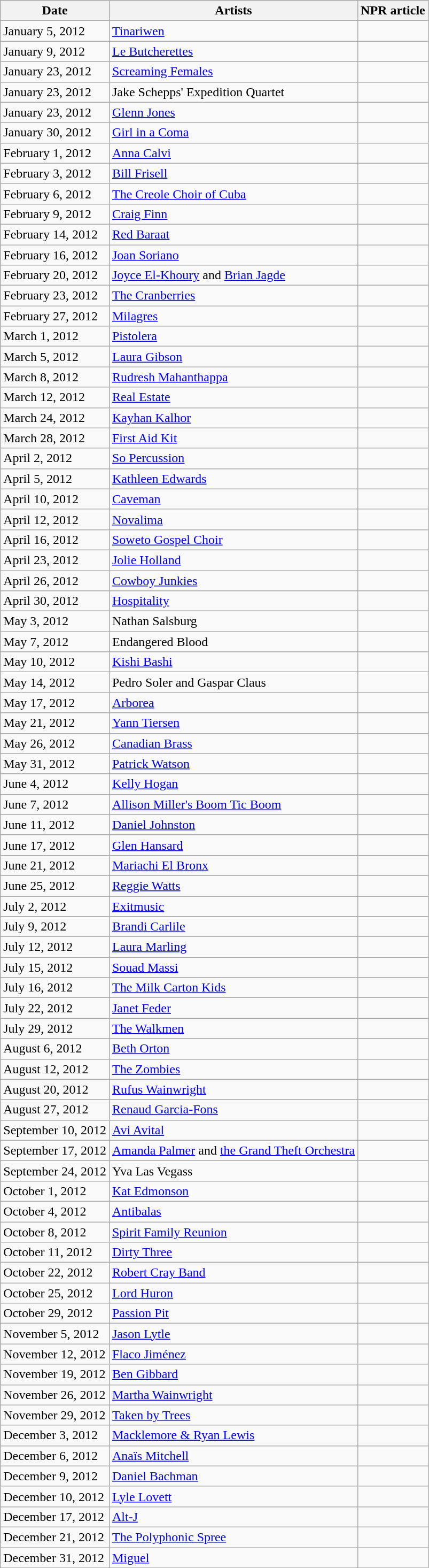<table class="wikitable sortable mw-collapsible mw-collapsed">
<tr>
<th scope="col" data-sort-type="usLongDate">Date</th>
<th scope="col">Artists</th>
<th scope="col" class="unsortable">NPR article</th>
</tr>
<tr>
<td>January 5, 2012</td>
<td><a href='#'>Tinariwen</a></td>
<td></td>
</tr>
<tr>
<td>January 9, 2012</td>
<td data-sort-value="Butcherettes, Le"><a href='#'>Le Butcherettes</a></td>
<td></td>
</tr>
<tr>
<td>January 23, 2012</td>
<td><a href='#'>Screaming Females</a></td>
<td></td>
</tr>
<tr>
<td>January 23, 2012</td>
<td>Jake Schepps' Expedition Quartet</td>
<td></td>
</tr>
<tr>
<td>January 23, 2012</td>
<td><a href='#'>Glenn Jones</a></td>
<td></td>
</tr>
<tr>
<td>January 30, 2012</td>
<td><a href='#'>Girl in a Coma</a></td>
<td></td>
</tr>
<tr>
<td>February 1, 2012</td>
<td><a href='#'>Anna Calvi</a></td>
<td></td>
</tr>
<tr>
<td>February 3, 2012</td>
<td><a href='#'>Bill Frisell</a></td>
<td></td>
</tr>
<tr>
<td>February 6, 2012</td>
<td data-sort-value="Creole Choir of Cuba, The"><a href='#'>The Creole Choir of Cuba</a></td>
<td></td>
</tr>
<tr>
<td>February 9, 2012</td>
<td><a href='#'>Craig Finn</a></td>
<td></td>
</tr>
<tr>
<td>February 14, 2012</td>
<td><a href='#'>Red Baraat</a></td>
<td></td>
</tr>
<tr>
<td>February 16, 2012</td>
<td><a href='#'>Joan Soriano</a></td>
<td></td>
</tr>
<tr>
<td>February 20, 2012</td>
<td><a href='#'>Joyce El-Khoury</a> and <a href='#'>Brian Jagde</a></td>
<td></td>
</tr>
<tr>
<td>February 23, 2012</td>
<td data-sort-value="Cranberries, The"><a href='#'>The Cranberries</a></td>
<td></td>
</tr>
<tr>
<td>February 27, 2012</td>
<td><a href='#'>Milagres</a></td>
<td></td>
</tr>
<tr>
<td>March 1, 2012</td>
<td><a href='#'>Pistolera</a></td>
<td></td>
</tr>
<tr>
<td>March 5, 2012</td>
<td><a href='#'>Laura Gibson</a></td>
<td></td>
</tr>
<tr>
<td>March 8, 2012</td>
<td><a href='#'>Rudresh Mahanthappa</a></td>
<td></td>
</tr>
<tr>
<td>March 12, 2012</td>
<td><a href='#'>Real Estate</a></td>
<td></td>
</tr>
<tr>
<td>March 24, 2012</td>
<td><a href='#'>Kayhan Kalhor</a></td>
<td></td>
</tr>
<tr>
<td>March 28, 2012</td>
<td><a href='#'>First Aid Kit</a></td>
<td></td>
</tr>
<tr>
<td>April 2, 2012</td>
<td><a href='#'>So Percussion</a></td>
<td></td>
</tr>
<tr>
<td>April 5, 2012</td>
<td><a href='#'>Kathleen Edwards</a></td>
<td></td>
</tr>
<tr>
<td>April 10, 2012</td>
<td><a href='#'>Caveman</a></td>
<td></td>
</tr>
<tr>
<td>April 12, 2012</td>
<td><a href='#'>Novalima</a></td>
<td></td>
</tr>
<tr>
<td>April 16, 2012</td>
<td><a href='#'>Soweto Gospel Choir</a></td>
<td></td>
</tr>
<tr>
<td>April 23, 2012</td>
<td><a href='#'>Jolie Holland</a></td>
<td></td>
</tr>
<tr>
<td>April 26, 2012</td>
<td><a href='#'>Cowboy Junkies</a></td>
<td></td>
</tr>
<tr>
<td>April 30, 2012</td>
<td><a href='#'>Hospitality</a></td>
<td></td>
</tr>
<tr>
<td>May 3, 2012</td>
<td>Nathan Salsburg</td>
<td></td>
</tr>
<tr>
<td>May 7, 2012</td>
<td>Endangered Blood</td>
<td></td>
</tr>
<tr>
<td>May 10, 2012</td>
<td><a href='#'>Kishi Bashi</a></td>
<td></td>
</tr>
<tr>
<td>May 14, 2012</td>
<td>Pedro Soler and Gaspar Claus </td>
<td></td>
</tr>
<tr>
<td>May 17, 2012</td>
<td><a href='#'>Arborea</a></td>
<td></td>
</tr>
<tr>
<td>May 21, 2012</td>
<td><a href='#'>Yann Tiersen</a></td>
<td></td>
</tr>
<tr>
<td>May 26, 2012</td>
<td><a href='#'>Canadian Brass</a></td>
<td></td>
</tr>
<tr>
<td>May 31, 2012</td>
<td><a href='#'>Patrick Watson</a></td>
<td></td>
</tr>
<tr>
<td>June 4, 2012</td>
<td><a href='#'>Kelly Hogan</a></td>
<td></td>
</tr>
<tr>
<td>June 7, 2012</td>
<td><a href='#'>Allison Miller's Boom Tic Boom</a></td>
<td></td>
</tr>
<tr>
<td>June 11, 2012</td>
<td><a href='#'>Daniel Johnston</a></td>
<td></td>
</tr>
<tr>
<td>June 17, 2012</td>
<td><a href='#'>Glen Hansard</a></td>
<td></td>
</tr>
<tr>
<td>June 21, 2012</td>
<td><a href='#'>Mariachi El Bronx</a></td>
<td></td>
</tr>
<tr>
<td>June 25, 2012</td>
<td><a href='#'>Reggie Watts</a></td>
<td></td>
</tr>
<tr>
<td>July 2, 2012</td>
<td><a href='#'>Exitmusic</a></td>
<td></td>
</tr>
<tr>
<td>July 9, 2012</td>
<td><a href='#'>Brandi Carlile</a></td>
<td></td>
</tr>
<tr>
<td>July 12, 2012</td>
<td><a href='#'>Laura Marling</a></td>
<td></td>
</tr>
<tr>
<td>July 15, 2012</td>
<td><a href='#'>Souad Massi</a></td>
<td></td>
</tr>
<tr>
<td>July 16, 2012</td>
<td data-sort-value="Milk Carton Kids, The"><a href='#'>The Milk Carton Kids</a></td>
<td></td>
</tr>
<tr>
<td>July 22, 2012</td>
<td><a href='#'>Janet Feder</a></td>
<td></td>
</tr>
<tr>
<td>July 29, 2012</td>
<td><a href='#'>The Walkmen</a></td>
<td></td>
</tr>
<tr>
<td>August 6, 2012</td>
<td><a href='#'>Beth Orton</a></td>
<td></td>
</tr>
<tr>
<td>August 12, 2012</td>
<td data-sort-value="Zombies, The"><a href='#'>The Zombies</a></td>
<td></td>
</tr>
<tr>
<td>August 20, 2012</td>
<td><a href='#'>Rufus Wainwright</a></td>
<td></td>
</tr>
<tr>
<td>August 27, 2012</td>
<td><a href='#'>Renaud Garcia-Fons</a></td>
<td></td>
</tr>
<tr>
<td>September 10, 2012</td>
<td><a href='#'>Avi Avital</a></td>
<td></td>
</tr>
<tr>
<td>September 17, 2012</td>
<td><a href='#'>Amanda Palmer</a> and <a href='#'>the Grand Theft Orchestra</a></td>
<td></td>
</tr>
<tr>
<td>September 24, 2012</td>
<td>Yva Las Vegass</td>
<td></td>
</tr>
<tr>
<td>October 1, 2012</td>
<td><a href='#'>Kat Edmonson</a></td>
<td></td>
</tr>
<tr>
<td>October 4, 2012</td>
<td><a href='#'>Antibalas</a></td>
<td></td>
</tr>
<tr>
<td>October 8, 2012</td>
<td><a href='#'>Spirit Family Reunion</a></td>
<td></td>
</tr>
<tr>
<td>October 11, 2012</td>
<td><a href='#'>Dirty Three</a></td>
<td></td>
</tr>
<tr>
<td>October 22, 2012</td>
<td><a href='#'>Robert Cray Band</a></td>
<td></td>
</tr>
<tr>
<td>October 25, 2012</td>
<td><a href='#'>Lord Huron</a></td>
<td></td>
</tr>
<tr>
<td>October 29, 2012</td>
<td><a href='#'>Passion Pit</a></td>
<td></td>
</tr>
<tr>
<td>November 5, 2012</td>
<td><a href='#'>Jason Lytle</a></td>
<td></td>
</tr>
<tr>
<td>November 12, 2012</td>
<td><a href='#'>Flaco Jiménez</a></td>
<td></td>
</tr>
<tr>
<td>November 19, 2012</td>
<td><a href='#'>Ben Gibbard</a></td>
<td></td>
</tr>
<tr>
<td>November 26, 2012</td>
<td><a href='#'>Martha Wainwright</a></td>
<td></td>
</tr>
<tr>
<td>November 29, 2012</td>
<td><a href='#'>Taken by Trees</a></td>
<td></td>
</tr>
<tr>
<td>December 3, 2012</td>
<td><a href='#'>Macklemore & Ryan Lewis</a></td>
<td></td>
</tr>
<tr>
<td>December 6, 2012</td>
<td><a href='#'>Anaïs Mitchell</a></td>
<td></td>
</tr>
<tr>
<td>December 9, 2012</td>
<td><a href='#'>Daniel Bachman</a></td>
<td></td>
</tr>
<tr>
<td>December 10, 2012</td>
<td><a href='#'>Lyle Lovett</a></td>
<td></td>
</tr>
<tr>
<td>December 17, 2012</td>
<td><a href='#'>Alt-J</a></td>
<td></td>
</tr>
<tr>
<td>December 21, 2012</td>
<td><a href='#'>The Polyphonic Spree</a></td>
<td></td>
</tr>
<tr>
<td>December 31, 2012</td>
<td><a href='#'>Miguel</a></td>
<td></td>
</tr>
</table>
